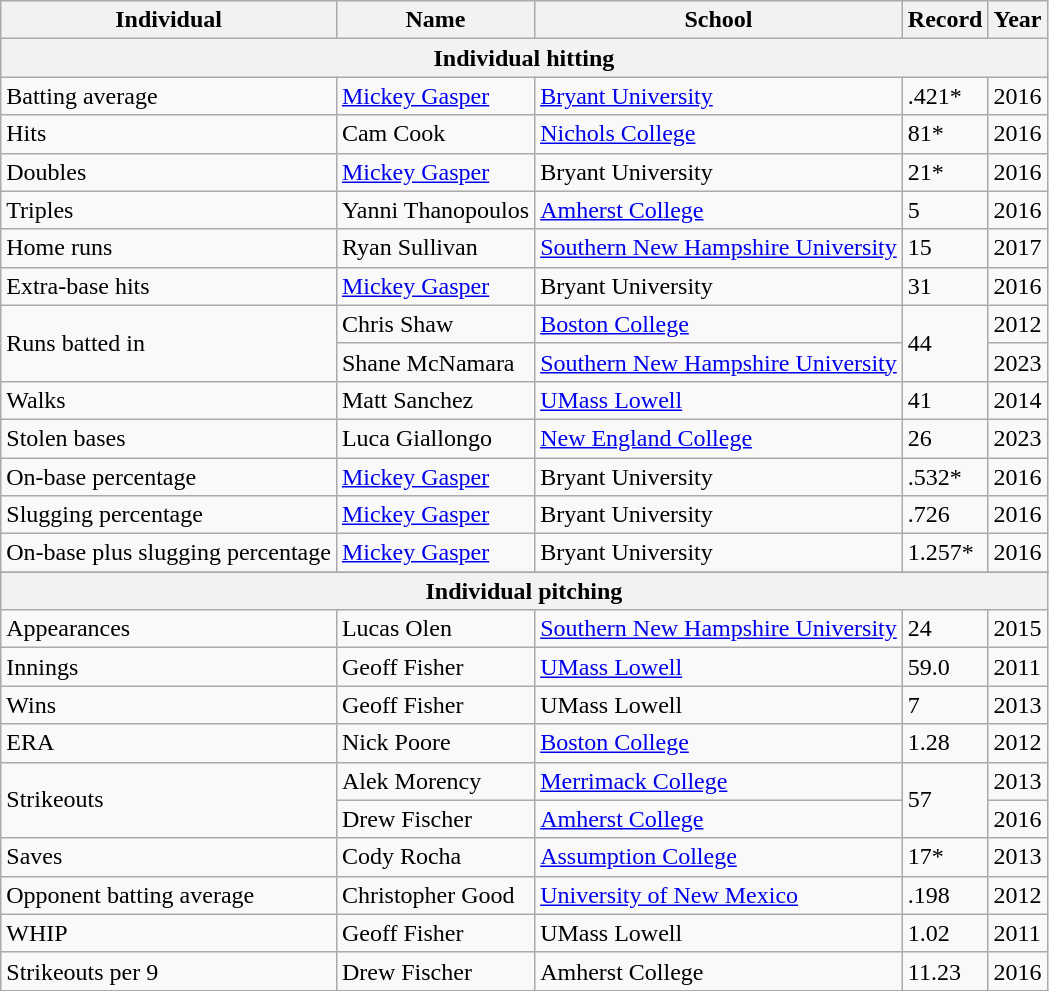<table class="wikitable">
<tr>
<th>Individual</th>
<th>Name</th>
<th>School</th>
<th>Record</th>
<th>Year</th>
</tr>
<tr>
<th colspan="5">Individual hitting</th>
</tr>
<tr>
<td>Batting average</td>
<td><a href='#'>Mickey Gasper</a></td>
<td><a href='#'>Bryant University</a></td>
<td>.421*</td>
<td>2016</td>
</tr>
<tr>
<td>Hits</td>
<td>Cam Cook</td>
<td><a href='#'>Nichols College</a></td>
<td>81*</td>
<td>2016</td>
</tr>
<tr>
<td>Doubles</td>
<td><a href='#'>Mickey Gasper</a></td>
<td>Bryant University</td>
<td>21*</td>
<td>2016</td>
</tr>
<tr>
<td>Triples</td>
<td>Yanni Thanopoulos</td>
<td><a href='#'>Amherst College</a></td>
<td>5</td>
<td>2016</td>
</tr>
<tr>
<td>Home runs</td>
<td>Ryan Sullivan</td>
<td><a href='#'>Southern New Hampshire University</a></td>
<td>15</td>
<td>2017</td>
</tr>
<tr>
<td>Extra-base hits</td>
<td><a href='#'>Mickey Gasper</a></td>
<td>Bryant University</td>
<td>31</td>
<td>2016</td>
</tr>
<tr>
<td ROWSPAN=2>Runs batted in</td>
<td>Chris Shaw</td>
<td><a href='#'>Boston College</a></td>
<td ROWSPAN=2>44</td>
<td>2012</td>
</tr>
<tr>
<td>Shane McNamara</td>
<td><a href='#'>Southern New Hampshire University</a></td>
<td>2023</td>
</tr>
<tr>
<td>Walks</td>
<td>Matt Sanchez</td>
<td><a href='#'>UMass Lowell</a></td>
<td>41</td>
<td>2014</td>
</tr>
<tr>
<td>Stolen bases</td>
<td>Luca Giallongo</td>
<td><a href='#'>New England College</a></td>
<td>26</td>
<td>2023</td>
</tr>
<tr>
<td>On-base percentage</td>
<td><a href='#'>Mickey Gasper</a></td>
<td>Bryant University</td>
<td>.532*</td>
<td>2016</td>
</tr>
<tr>
<td>Slugging percentage</td>
<td><a href='#'>Mickey Gasper</a></td>
<td>Bryant University</td>
<td>.726</td>
<td>2016</td>
</tr>
<tr>
<td>On-base plus slugging percentage</td>
<td><a href='#'>Mickey Gasper</a></td>
<td>Bryant University</td>
<td>1.257*</td>
<td>2016</td>
</tr>
<tr>
</tr>
<tr>
<th colspan="5">Individual pitching</th>
</tr>
<tr>
<td>Appearances</td>
<td>Lucas Olen</td>
<td><a href='#'>Southern New Hampshire University</a></td>
<td>24</td>
<td>2015</td>
</tr>
<tr>
<td>Innings</td>
<td>Geoff Fisher</td>
<td><a href='#'>UMass Lowell</a></td>
<td>59.0</td>
<td>2011</td>
</tr>
<tr>
<td>Wins</td>
<td>Geoff Fisher</td>
<td>UMass Lowell</td>
<td>7</td>
<td>2013</td>
</tr>
<tr>
<td>ERA</td>
<td>Nick Poore</td>
<td><a href='#'>Boston College</a></td>
<td>1.28</td>
<td>2012</td>
</tr>
<tr>
<td ROWSPAN = 2>Strikeouts</td>
<td>Alek Morency</td>
<td><a href='#'>Merrimack College</a></td>
<td ROWSPAN = 2>57</td>
<td>2013</td>
</tr>
<tr>
<td>Drew Fischer</td>
<td><a href='#'>Amherst College</a></td>
<td>2016</td>
</tr>
<tr>
<td>Saves</td>
<td>Cody Rocha</td>
<td><a href='#'>Assumption College</a></td>
<td>17*</td>
<td>2013</td>
</tr>
<tr>
<td>Opponent batting average</td>
<td>Christopher Good</td>
<td><a href='#'>University of New Mexico</a></td>
<td>.198</td>
<td>2012</td>
</tr>
<tr>
<td>WHIP</td>
<td>Geoff Fisher</td>
<td>UMass Lowell</td>
<td>1.02</td>
<td>2011</td>
</tr>
<tr>
<td>Strikeouts per 9</td>
<td>Drew Fischer</td>
<td>Amherst College</td>
<td>11.23</td>
<td>2016</td>
</tr>
</table>
